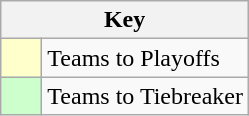<table class="wikitable" style="text-align: center;">
<tr>
<th colspan=2>Key</th>
</tr>
<tr>
<td style="background:#ffffcc; width:20px;"></td>
<td align=left>Teams to Playoffs</td>
</tr>
<tr>
<td style="background:#ccffcc; width:20px;"></td>
<td align=left>Teams to Tiebreaker</td>
</tr>
</table>
